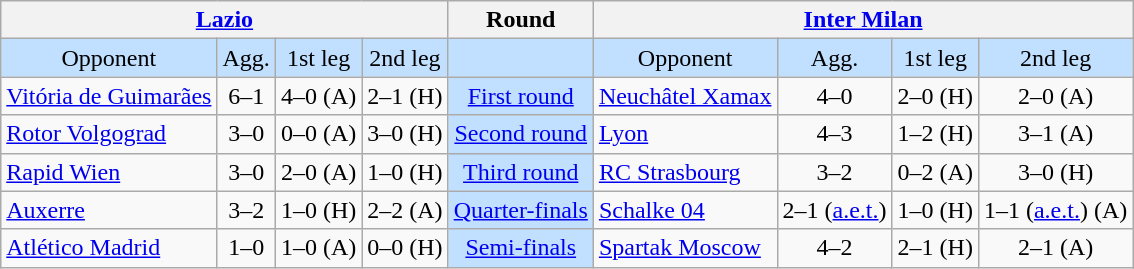<table class="wikitable" style="text-align:center">
<tr>
<th colspan=4><a href='#'>Lazio</a></th>
<th>Round</th>
<th colspan=4><a href='#'>Inter Milan</a></th>
</tr>
<tr style="background:#c1e0ff">
<td>Opponent</td>
<td>Agg.</td>
<td>1st leg</td>
<td>2nd leg</td>
<td></td>
<td>Opponent</td>
<td>Agg.</td>
<td>1st leg</td>
<td>2nd leg</td>
</tr>
<tr>
<td align=left> <a href='#'>Vitória de Guimarães</a></td>
<td>6–1</td>
<td>4–0 (A)</td>
<td>2–1 (H)</td>
<td style="background:#c1e0ff"><a href='#'>First round</a></td>
<td align=left> <a href='#'>Neuchâtel Xamax</a></td>
<td>4–0</td>
<td>2–0 (H)</td>
<td>2–0 (A)</td>
</tr>
<tr>
<td align=left> <a href='#'>Rotor Volgograd</a></td>
<td>3–0</td>
<td>0–0 (A)</td>
<td>3–0 (H)</td>
<td style="background:#c1e0ff"><a href='#'>Second round</a></td>
<td align=left> <a href='#'>Lyon</a></td>
<td>4–3</td>
<td>1–2 (H)</td>
<td>3–1 (A)</td>
</tr>
<tr>
<td align=left> <a href='#'>Rapid Wien</a></td>
<td>3–0</td>
<td>2–0 (A)</td>
<td>1–0 (H)</td>
<td style="background:#c1e0ff"><a href='#'>Third round</a></td>
<td align=left> <a href='#'>RC Strasbourg</a></td>
<td>3–2</td>
<td>0–2 (A)</td>
<td>3–0 (H)</td>
</tr>
<tr>
<td align=left> <a href='#'>Auxerre</a></td>
<td>3–2</td>
<td>1–0 (H)</td>
<td>2–2 (A)</td>
<td style="background:#c1e0ff"><a href='#'>Quarter-finals</a></td>
<td align=left> <a href='#'>Schalke 04</a></td>
<td>2–1 (<a href='#'>a.e.t.</a>)</td>
<td>1–0 (H)</td>
<td>1–1 (<a href='#'>a.e.t.</a>) (A)</td>
</tr>
<tr>
<td align=left> <a href='#'>Atlético Madrid</a></td>
<td>1–0</td>
<td>1–0 (A)</td>
<td>0–0 (H)</td>
<td style="background:#c1e0ff"><a href='#'>Semi-finals</a></td>
<td align=left> <a href='#'>Spartak Moscow</a></td>
<td>4–2</td>
<td>2–1 (H)</td>
<td>2–1 (A)</td>
</tr>
</table>
